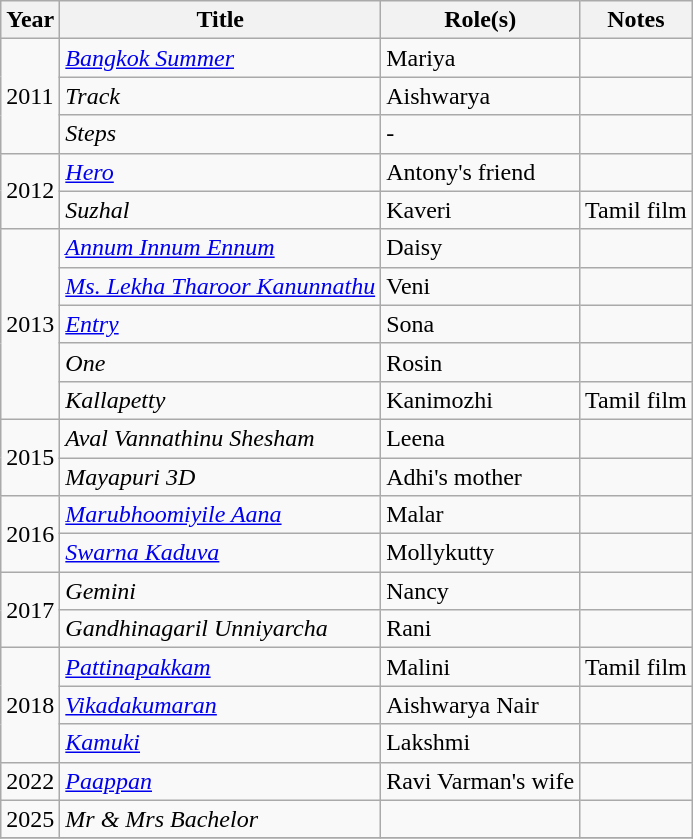<table class="wikitable sortable">
<tr>
<th>Year</th>
<th>Title</th>
<th>Role(s)</th>
<th class="unsortable">Notes</th>
</tr>
<tr>
<td rowspan=3>2011</td>
<td><em><a href='#'>Bangkok Summer</a></em></td>
<td>Mariya</td>
<td></td>
</tr>
<tr>
<td><em>Track</em></td>
<td>Aishwarya</td>
<td></td>
</tr>
<tr>
<td><em>Steps</em></td>
<td>-</td>
<td></td>
</tr>
<tr>
<td rowspan=2>2012</td>
<td><em><a href='#'>Hero</a></em></td>
<td>Antony's friend</td>
<td></td>
</tr>
<tr>
<td><em>Suzhal</em></td>
<td>Kaveri</td>
<td>Tamil film</td>
</tr>
<tr>
<td rowspan=5>2013</td>
<td><em><a href='#'>Annum Innum Ennum</a></em></td>
<td>Daisy</td>
<td></td>
</tr>
<tr>
<td><em><a href='#'>Ms. Lekha Tharoor Kanunnathu</a></em></td>
<td>Veni</td>
<td></td>
</tr>
<tr>
<td><em><a href='#'>Entry</a></em></td>
<td>Sona</td>
<td></td>
</tr>
<tr>
<td><em>One</em></td>
<td>Rosin</td>
<td></td>
</tr>
<tr>
<td><em>Kallapetty</em></td>
<td>Kanimozhi</td>
<td>Tamil film</td>
</tr>
<tr>
<td rowspan=2>2015</td>
<td><em>Aval Vannathinu Shesham</em></td>
<td>Leena</td>
<td></td>
</tr>
<tr>
<td><em>Mayapuri 3D</em></td>
<td>Adhi's mother</td>
<td></td>
</tr>
<tr>
<td rowspan=2>2016</td>
<td><em><a href='#'>Marubhoomiyile Aana</a></em></td>
<td>Malar</td>
<td></td>
</tr>
<tr>
<td><em><a href='#'>Swarna Kaduva</a></em></td>
<td>Mollykutty</td>
<td></td>
</tr>
<tr>
<td rowspan=2>2017</td>
<td><em>Gemini</em></td>
<td>Nancy</td>
<td></td>
</tr>
<tr>
<td><em>Gandhinagaril Unniyarcha</em></td>
<td>Rani</td>
<td></td>
</tr>
<tr>
<td rowspan=3>2018</td>
<td><em><a href='#'>Pattinapakkam</a></em></td>
<td>Malini</td>
<td>Tamil film</td>
</tr>
<tr>
<td><em><a href='#'>Vikadakumaran</a></em></td>
<td>Aishwarya Nair</td>
<td></td>
</tr>
<tr>
<td><em><a href='#'>Kamuki</a></em></td>
<td>Lakshmi</td>
<td></td>
</tr>
<tr>
<td>2022</td>
<td><em><a href='#'>Paappan</a></em></td>
<td>Ravi Varman's wife</td>
<td></td>
</tr>
<tr>
<td>2025</td>
<td><em>Mr & Mrs Bachelor</em></td>
<td></td>
<td></td>
</tr>
<tr>
</tr>
</table>
